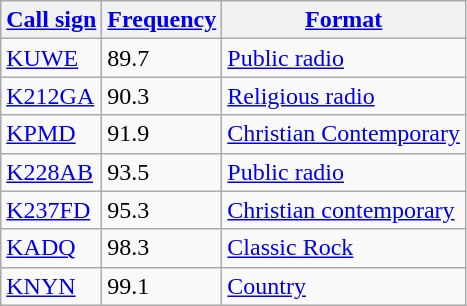<table class="wikitable sortable">
<tr>
<th><a href='#'>Call sign</a></th>
<th data-sort-type="number"><a href='#'>Frequency</a></th>
<th><a href='#'>Format</a></th>
</tr>
<tr>
<td><a href='#'>KUWE</a></td>
<td>89.7</td>
<td><a href='#'>Public radio</a></td>
</tr>
<tr>
<td><a href='#'>K212GA</a></td>
<td>90.3</td>
<td><a href='#'>Religious radio</a></td>
</tr>
<tr>
<td><a href='#'>KPMD</a></td>
<td>91.9</td>
<td><a href='#'>Christian Contemporary</a></td>
</tr>
<tr>
<td><a href='#'>K228AB</a></td>
<td>93.5</td>
<td><a href='#'>Public radio</a></td>
</tr>
<tr>
<td><a href='#'>K237FD</a></td>
<td>95.3</td>
<td><a href='#'>Christian contemporary</a></td>
</tr>
<tr>
<td><a href='#'>KADQ</a></td>
<td>98.3</td>
<td><a href='#'>Classic Rock</a></td>
</tr>
<tr>
<td><a href='#'>KNYN</a></td>
<td>99.1</td>
<td><a href='#'>Country</a></td>
</tr>
</table>
